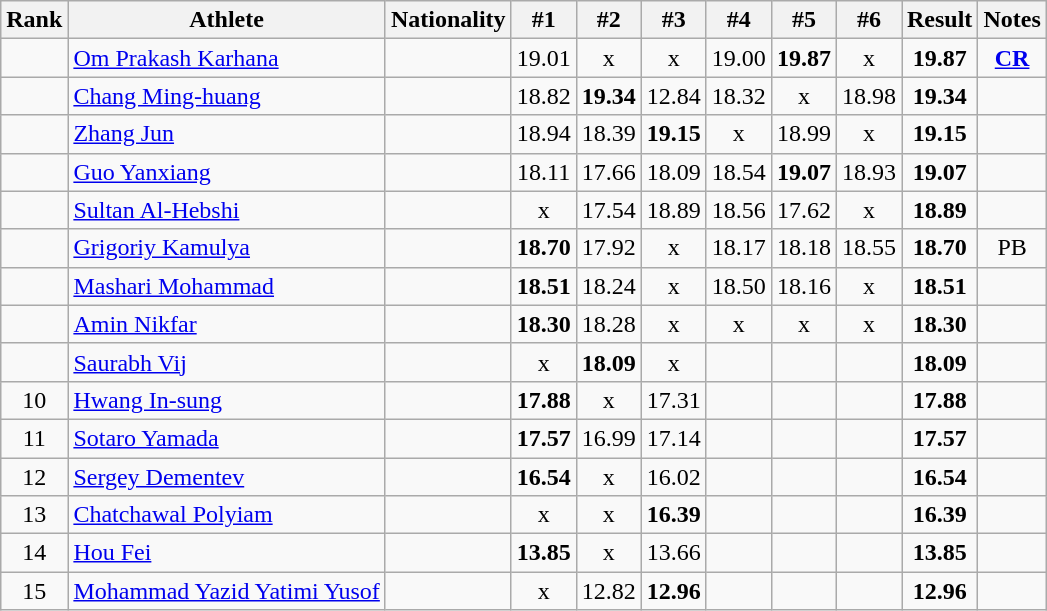<table class="wikitable sortable" style="text-align:center">
<tr>
<th>Rank</th>
<th>Athlete</th>
<th>Nationality</th>
<th>#1</th>
<th>#2</th>
<th>#3</th>
<th>#4</th>
<th>#5</th>
<th>#6</th>
<th>Result</th>
<th>Notes</th>
</tr>
<tr>
<td></td>
<td align="left"><a href='#'>Om Prakash Karhana</a></td>
<td align=left></td>
<td>19.01</td>
<td>x</td>
<td>x</td>
<td>19.00</td>
<td><strong>19.87</strong></td>
<td>x</td>
<td><strong>19.87</strong></td>
<td><strong><a href='#'>CR</a></strong></td>
</tr>
<tr>
<td></td>
<td align="left"><a href='#'>Chang Ming-huang</a></td>
<td align=left></td>
<td>18.82</td>
<td><strong>19.34</strong></td>
<td>12.84</td>
<td>18.32</td>
<td>x</td>
<td>18.98</td>
<td><strong>19.34</strong></td>
<td></td>
</tr>
<tr>
<td></td>
<td align="left"><a href='#'>Zhang Jun</a></td>
<td align=left></td>
<td>18.94</td>
<td>18.39</td>
<td><strong>19.15</strong></td>
<td>x</td>
<td>18.99</td>
<td>x</td>
<td><strong>19.15</strong></td>
<td></td>
</tr>
<tr>
<td></td>
<td align="left"><a href='#'>Guo Yanxiang</a></td>
<td align=left></td>
<td>18.11</td>
<td>17.66</td>
<td>18.09</td>
<td>18.54</td>
<td><strong>19.07</strong></td>
<td>18.93</td>
<td><strong>19.07</strong></td>
<td></td>
</tr>
<tr>
<td></td>
<td align="left"><a href='#'>Sultan Al-Hebshi</a></td>
<td align=left></td>
<td>x</td>
<td>17.54</td>
<td>18.89</td>
<td>18.56</td>
<td>17.62</td>
<td>x</td>
<td><strong>18.89</strong></td>
<td></td>
</tr>
<tr>
<td></td>
<td align="left"><a href='#'>Grigoriy Kamulya</a></td>
<td align=left></td>
<td><strong>18.70</strong></td>
<td>17.92</td>
<td>x</td>
<td>18.17</td>
<td>18.18</td>
<td>18.55</td>
<td><strong>18.70</strong></td>
<td>PB</td>
</tr>
<tr>
<td></td>
<td align="left"><a href='#'>Mashari Mohammad</a></td>
<td align=left></td>
<td><strong>18.51</strong></td>
<td>18.24</td>
<td>x</td>
<td>18.50</td>
<td>18.16</td>
<td>x</td>
<td><strong>18.51</strong></td>
<td></td>
</tr>
<tr>
<td></td>
<td align="left"><a href='#'>Amin Nikfar</a></td>
<td align=left></td>
<td><strong>18.30</strong></td>
<td>18.28</td>
<td>x</td>
<td>x</td>
<td>x</td>
<td>x</td>
<td><strong>18.30</strong></td>
<td></td>
</tr>
<tr>
<td></td>
<td align="left"><a href='#'>Saurabh Vij</a></td>
<td align=left></td>
<td>x</td>
<td><strong>18.09</strong></td>
<td>x</td>
<td></td>
<td></td>
<td></td>
<td><strong>18.09</strong></td>
<td></td>
</tr>
<tr>
<td>10</td>
<td align="left"><a href='#'>Hwang In-sung</a></td>
<td align=left></td>
<td><strong>17.88</strong></td>
<td>x</td>
<td>17.31</td>
<td></td>
<td></td>
<td></td>
<td><strong>17.88</strong></td>
<td></td>
</tr>
<tr>
<td>11</td>
<td align="left"><a href='#'>Sotaro Yamada</a></td>
<td align=left></td>
<td><strong>17.57</strong></td>
<td>16.99</td>
<td>17.14</td>
<td></td>
<td></td>
<td></td>
<td><strong>17.57</strong></td>
<td></td>
</tr>
<tr>
<td>12</td>
<td align="left"><a href='#'>Sergey Dementev</a></td>
<td align=left></td>
<td><strong>16.54</strong></td>
<td>x</td>
<td>16.02</td>
<td></td>
<td></td>
<td></td>
<td><strong>16.54</strong></td>
<td></td>
</tr>
<tr>
<td>13</td>
<td align="left"><a href='#'>Chatchawal Polyiam</a></td>
<td align=left></td>
<td>x</td>
<td>x</td>
<td><strong>16.39</strong></td>
<td></td>
<td></td>
<td></td>
<td><strong>16.39</strong></td>
<td></td>
</tr>
<tr>
<td>14</td>
<td align="left"><a href='#'>Hou Fei</a></td>
<td align=left></td>
<td><strong>13.85</strong></td>
<td>x</td>
<td>13.66</td>
<td></td>
<td></td>
<td></td>
<td><strong>13.85</strong></td>
<td></td>
</tr>
<tr>
<td>15</td>
<td align="left"><a href='#'>Mohammad Yazid Yatimi Yusof</a></td>
<td align=left></td>
<td>x</td>
<td>12.82</td>
<td><strong>12.96</strong></td>
<td></td>
<td></td>
<td></td>
<td><strong>12.96</strong></td>
<td></td>
</tr>
</table>
